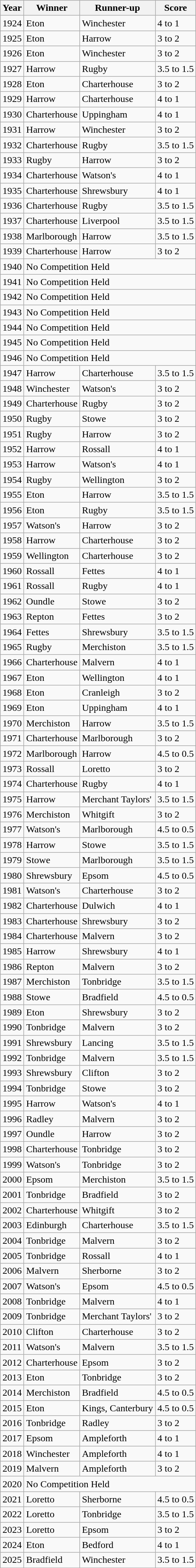<table class="wikitable sortable">
<tr>
<th>Year</th>
<th>Winner</th>
<th>Runner-up</th>
<th>Score</th>
</tr>
<tr>
<td>1924</td>
<td>Eton</td>
<td>Winchester</td>
<td>4 to 1</td>
</tr>
<tr>
<td>1925</td>
<td>Eton</td>
<td>Harrow</td>
<td>3 to 2</td>
</tr>
<tr>
<td>1926</td>
<td>Eton</td>
<td>Winchester</td>
<td>3 to 2</td>
</tr>
<tr>
<td>1927</td>
<td>Harrow</td>
<td>Rugby</td>
<td>3.5 to 1.5</td>
</tr>
<tr>
<td>1928</td>
<td>Eton</td>
<td>Charterhouse</td>
<td>3 to 2</td>
</tr>
<tr>
<td>1929</td>
<td>Harrow</td>
<td>Charterhouse</td>
<td>4 to 1</td>
</tr>
<tr>
<td>1930</td>
<td>Charterhouse</td>
<td>Uppingham</td>
<td>4 to 1</td>
</tr>
<tr>
<td>1931</td>
<td>Harrow</td>
<td>Winchester</td>
<td>3 to 2</td>
</tr>
<tr>
<td>1932</td>
<td>Charterhouse</td>
<td>Rugby</td>
<td>3.5 to 1.5</td>
</tr>
<tr>
<td>1933</td>
<td>Rugby</td>
<td>Harrow</td>
<td>3 to 2</td>
</tr>
<tr>
<td>1934</td>
<td>Charterhouse</td>
<td>Watson's</td>
<td>4 to 1</td>
</tr>
<tr>
<td>1935</td>
<td>Charterhouse</td>
<td>Shrewsbury</td>
<td>4 to 1</td>
</tr>
<tr>
<td>1936</td>
<td>Charterhouse</td>
<td>Rugby</td>
<td>3.5 to 1.5</td>
</tr>
<tr>
<td>1937</td>
<td>Charterhouse</td>
<td>Liverpool</td>
<td>3.5 to 1.5</td>
</tr>
<tr>
<td>1938</td>
<td>Marlborough</td>
<td>Harrow</td>
<td>3.5 to 1.5</td>
</tr>
<tr>
<td>1939</td>
<td>Charterhouse</td>
<td>Harrow</td>
<td>3 to 2</td>
</tr>
<tr>
<td>1940</td>
<td colspan="3">No Competition Held</td>
</tr>
<tr>
<td>1941</td>
<td colspan="3">No Competition Held</td>
</tr>
<tr>
<td>1942</td>
<td colspan="3">No Competition Held</td>
</tr>
<tr>
<td>1943</td>
<td colspan="3">No Competition Held</td>
</tr>
<tr>
<td>1944</td>
<td colspan="3">No Competition Held</td>
</tr>
<tr>
<td>1945</td>
<td colspan="3">No Competition Held</td>
</tr>
<tr>
<td>1946</td>
<td colspan="3">No Competition Held</td>
</tr>
<tr>
<td>1947</td>
<td>Harrow</td>
<td>Charterhouse</td>
<td>3.5 to 1.5</td>
</tr>
<tr>
<td>1948</td>
<td>Winchester</td>
<td>Watson's</td>
<td>3 to 2</td>
</tr>
<tr>
<td>1949</td>
<td>Charterhouse</td>
<td>Rugby</td>
<td>3 to 2</td>
</tr>
<tr>
<td>1950</td>
<td>Rugby</td>
<td>Stowe</td>
<td>3 to 2</td>
</tr>
<tr>
<td>1951</td>
<td>Rugby</td>
<td>Harrow</td>
<td>3 to 2</td>
</tr>
<tr>
<td>1952</td>
<td>Harrow</td>
<td>Rossall</td>
<td>4 to 1</td>
</tr>
<tr>
<td>1953</td>
<td>Harrow</td>
<td>Watson's</td>
<td>4 to 1</td>
</tr>
<tr>
<td>1954</td>
<td>Rugby</td>
<td>Wellington</td>
<td>3 to 2</td>
</tr>
<tr>
<td>1955</td>
<td>Eton</td>
<td>Harrow</td>
<td>3.5 to 1.5</td>
</tr>
<tr>
<td>1956</td>
<td>Eton</td>
<td>Rugby</td>
<td>3.5 to 1.5</td>
</tr>
<tr>
<td>1957</td>
<td>Watson's</td>
<td>Harrow</td>
<td>3 to 2</td>
</tr>
<tr>
<td>1958</td>
<td>Harrow</td>
<td>Charterhouse</td>
<td>3 to 2</td>
</tr>
<tr>
<td>1959</td>
<td>Wellington</td>
<td>Charterhouse</td>
<td>3 to 2</td>
</tr>
<tr>
<td>1960</td>
<td>Rossall</td>
<td>Fettes</td>
<td>4 to 1</td>
</tr>
<tr>
<td>1961</td>
<td>Rossall</td>
<td>Rugby</td>
<td>4 to 1</td>
</tr>
<tr>
<td>1962</td>
<td>Oundle</td>
<td>Stowe</td>
<td>3 to 2</td>
</tr>
<tr>
<td>1963</td>
<td>Repton</td>
<td>Fettes</td>
<td>3 to 2</td>
</tr>
<tr>
<td>1964</td>
<td>Fettes</td>
<td>Shrewsbury</td>
<td>3.5 to 1.5</td>
</tr>
<tr>
<td>1965</td>
<td>Rugby</td>
<td>Merchiston</td>
<td>3.5 to 1.5</td>
</tr>
<tr>
<td>1966</td>
<td>Charterhouse</td>
<td>Malvern</td>
<td>4 to 1</td>
</tr>
<tr>
<td>1967</td>
<td>Eton</td>
<td>Wellington</td>
<td>4 to 1</td>
</tr>
<tr>
<td>1968</td>
<td>Eton</td>
<td>Cranleigh</td>
<td>3 to 2</td>
</tr>
<tr>
<td>1969</td>
<td>Eton</td>
<td>Uppingham</td>
<td>4 to 1</td>
</tr>
<tr>
<td>1970</td>
<td>Merchiston</td>
<td>Harrow</td>
<td>3.5 to 1.5</td>
</tr>
<tr>
<td>1971</td>
<td>Charterhouse</td>
<td>Marlborough</td>
<td>3 to 2</td>
</tr>
<tr>
<td>1972</td>
<td>Marlborough</td>
<td>Harrow</td>
<td>4.5 to 0.5</td>
</tr>
<tr>
<td>1973</td>
<td>Rossall</td>
<td>Loretto</td>
<td>3 to 2</td>
</tr>
<tr>
<td>1974</td>
<td>Charterhouse</td>
<td>Rugby</td>
<td>4 to 1</td>
</tr>
<tr>
<td>1975</td>
<td>Harrow</td>
<td>Merchant Taylors'</td>
<td>3.5 to 1.5</td>
</tr>
<tr>
<td>1976</td>
<td>Merchiston</td>
<td>Whitgift</td>
<td>3 to 2</td>
</tr>
<tr>
<td>1977</td>
<td>Watson's</td>
<td>Marlborough</td>
<td>4.5 to 0.5</td>
</tr>
<tr>
<td>1978</td>
<td>Harrow</td>
<td>Stowe</td>
<td>3.5 to 1.5</td>
</tr>
<tr>
<td>1979</td>
<td>Stowe</td>
<td>Marlborough</td>
<td>3.5 to 1.5</td>
</tr>
<tr>
<td>1980</td>
<td>Shrewsbury</td>
<td>Epsom</td>
<td>4.5 to 0.5</td>
</tr>
<tr>
<td>1981</td>
<td>Watson's</td>
<td>Charterhouse</td>
<td>3 to 2</td>
</tr>
<tr>
<td>1982</td>
<td>Charterhouse</td>
<td>Dulwich</td>
<td>4 to 1</td>
</tr>
<tr>
<td>1983</td>
<td>Charterhouse</td>
<td>Shrewsbury</td>
<td>3 to 2</td>
</tr>
<tr>
<td>1984</td>
<td>Charterhouse</td>
<td>Malvern</td>
<td>3 to 2</td>
</tr>
<tr>
<td>1985</td>
<td>Harrow</td>
<td>Shrewsbury</td>
<td>4 to 1</td>
</tr>
<tr>
<td>1986</td>
<td>Repton</td>
<td>Malvern</td>
<td>3 to 2</td>
</tr>
<tr>
<td>1987</td>
<td>Merchiston</td>
<td>Tonbridge</td>
<td>3.5 to 1.5</td>
</tr>
<tr>
<td>1988</td>
<td>Stowe</td>
<td>Bradfield</td>
<td>4.5 to 0.5</td>
</tr>
<tr>
<td>1989</td>
<td>Eton</td>
<td>Shrewsbury</td>
<td>3 to 2</td>
</tr>
<tr>
<td>1990</td>
<td>Tonbridge</td>
<td>Malvern</td>
<td>3 to 2</td>
</tr>
<tr>
<td>1991</td>
<td>Shrewsbury</td>
<td>Lancing</td>
<td>3.5 to 1.5</td>
</tr>
<tr>
<td>1992</td>
<td>Tonbridge</td>
<td>Malvern</td>
<td>3.5 to 1.5</td>
</tr>
<tr>
<td>1993</td>
<td>Shrewsbury</td>
<td>Clifton</td>
<td>3 to 2</td>
</tr>
<tr>
<td>1994</td>
<td>Tonbridge</td>
<td>Stowe</td>
<td>3 to 2</td>
</tr>
<tr>
<td>1995</td>
<td>Harrow</td>
<td>Watson's</td>
<td>4 to 1</td>
</tr>
<tr>
<td>1996</td>
<td>Radley</td>
<td>Malvern</td>
<td>3 to 2</td>
</tr>
<tr>
<td>1997</td>
<td>Oundle</td>
<td>Harrow</td>
<td>3 to 2</td>
</tr>
<tr>
<td>1998</td>
<td>Charterhouse</td>
<td>Tonbridge</td>
<td>3 to 2</td>
</tr>
<tr>
<td>1999</td>
<td>Watson's</td>
<td>Tonbridge</td>
<td>3 to 2</td>
</tr>
<tr>
<td>2000</td>
<td>Epsom</td>
<td>Merchiston</td>
<td>3.5 to 1.5</td>
</tr>
<tr>
<td>2001</td>
<td>Tonbridge</td>
<td>Bradfield</td>
<td>3 to 2</td>
</tr>
<tr>
<td>2002</td>
<td>Charterhouse</td>
<td>Whitgift</td>
<td>3 to 2</td>
</tr>
<tr>
<td>2003</td>
<td>Edinburgh</td>
<td>Charterhouse</td>
<td>3.5 to 1.5</td>
</tr>
<tr>
<td>2004</td>
<td>Tonbridge</td>
<td>Malvern</td>
<td>3 to 2</td>
</tr>
<tr>
<td>2005</td>
<td>Tonbridge</td>
<td>Rossall</td>
<td>4 to 1</td>
</tr>
<tr>
<td>2006</td>
<td>Malvern</td>
<td>Sherborne</td>
<td>3 to 2</td>
</tr>
<tr>
<td>2007</td>
<td>Watson's</td>
<td>Epsom</td>
<td>4.5 to 0.5</td>
</tr>
<tr>
<td>2008</td>
<td>Tonbridge</td>
<td>Malvern</td>
<td>4 to 1</td>
</tr>
<tr>
<td>2009</td>
<td>Tonbridge</td>
<td>Merchant Taylors'</td>
<td>3 to 2</td>
</tr>
<tr>
<td>2010</td>
<td>Clifton</td>
<td>Charterhouse</td>
<td>3 to 2</td>
</tr>
<tr>
<td>2011</td>
<td>Watson's</td>
<td>Malvern</td>
<td>3.5 to 1.5</td>
</tr>
<tr>
<td>2012</td>
<td>Charterhouse</td>
<td>Epsom</td>
<td>3 to 2</td>
</tr>
<tr>
<td>2013</td>
<td>Eton</td>
<td>Tonbridge</td>
<td>3 to 2</td>
</tr>
<tr>
<td>2014</td>
<td>Merchiston</td>
<td>Bradfield</td>
<td>4.5 to 0.5</td>
</tr>
<tr>
<td>2015</td>
<td>Eton</td>
<td>Kings, Canterbury</td>
<td>4.5 to 0.5</td>
</tr>
<tr>
<td>2016</td>
<td>Tonbridge</td>
<td>Radley</td>
<td>3 to 2</td>
</tr>
<tr>
<td>2017</td>
<td>Epsom</td>
<td>Ampleforth</td>
<td>4 to 1</td>
</tr>
<tr>
<td>2018</td>
<td>Winchester</td>
<td>Ampleforth</td>
<td>4 to 1</td>
</tr>
<tr>
<td>2019</td>
<td>Malvern</td>
<td>Ampleforth</td>
<td>3 to 2</td>
</tr>
<tr>
<td>2020</td>
<td colspan="3">No Competition Held</td>
</tr>
<tr>
<td>2021</td>
<td>Loretto</td>
<td>Sherborne</td>
<td>4.5 to 0.5</td>
</tr>
<tr>
<td>2022</td>
<td>Loretto</td>
<td>Tonbridge</td>
<td>3.5 to 1.5</td>
</tr>
<tr>
<td>2023</td>
<td>Loretto</td>
<td>Epsom</td>
<td>3 to 2</td>
</tr>
<tr>
<td>2024</td>
<td>Eton</td>
<td>Bedford</td>
<td>4 to 1</td>
</tr>
<tr>
<td>2025</td>
<td>Bradfield</td>
<td>Winchester</td>
<td>3.5 to 1.5</td>
</tr>
</table>
